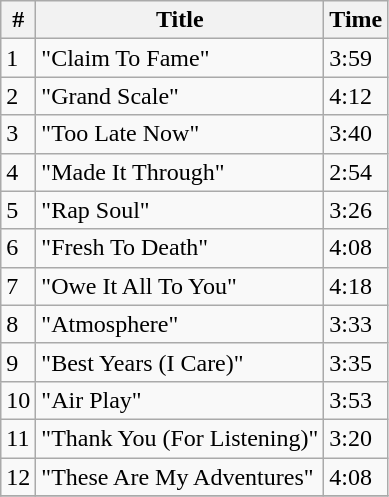<table class="wikitable">
<tr>
<th align="center">#</th>
<th align="center">Title</th>
<th align="center">Time</th>
</tr>
<tr>
<td>1</td>
<td>"Claim To Fame"</td>
<td>3:59</td>
</tr>
<tr>
<td>2</td>
<td>"Grand Scale"</td>
<td>4:12</td>
</tr>
<tr>
<td>3</td>
<td>"Too Late Now"</td>
<td>3:40</td>
</tr>
<tr>
<td>4</td>
<td>"Made It Through"</td>
<td>2:54</td>
</tr>
<tr>
<td>5</td>
<td>"Rap Soul"</td>
<td>3:26</td>
</tr>
<tr>
<td>6</td>
<td>"Fresh To Death"</td>
<td>4:08</td>
</tr>
<tr>
<td>7</td>
<td>"Owe It All To You"</td>
<td>4:18</td>
</tr>
<tr>
<td>8</td>
<td>"Atmosphere"</td>
<td>3:33</td>
</tr>
<tr>
<td>9</td>
<td>"Best Years (I Care)"</td>
<td>3:35</td>
</tr>
<tr>
<td>10</td>
<td>"Air Play"</td>
<td>3:53</td>
</tr>
<tr>
<td>11</td>
<td>"Thank You (For Listening)"</td>
<td>3:20</td>
</tr>
<tr>
<td>12</td>
<td>"These Are My Adventures"</td>
<td>4:08</td>
</tr>
<tr>
</tr>
</table>
